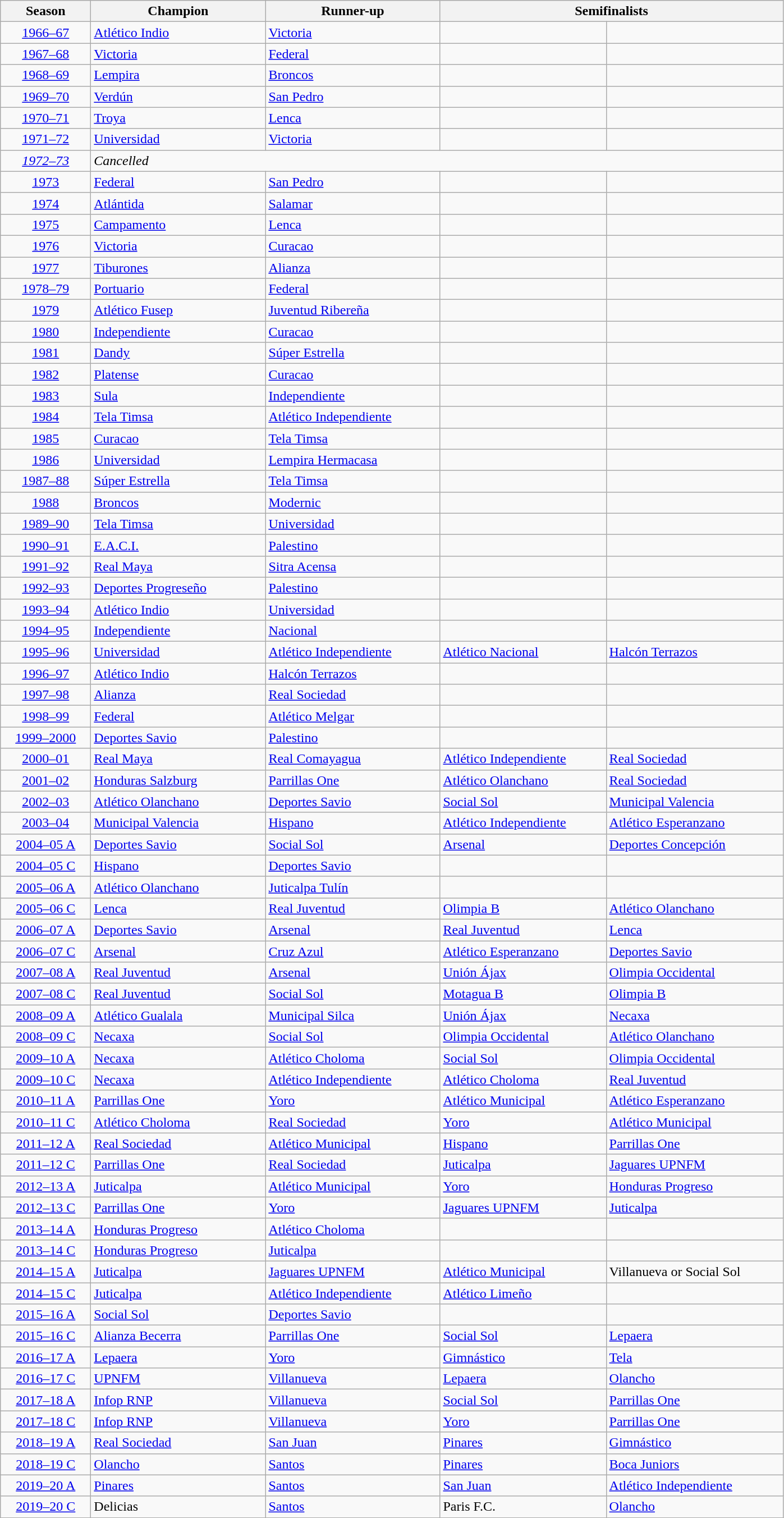<table class="wikitable">
<tr>
<th width="100">Season</th>
<th width="200">Champion</th>
<th width="200">Runner-up</th>
<th width="400" colspan="2">Semifinalists</th>
</tr>
<tr>
<td align="center"><a href='#'>1966–67</a></td>
<td><a href='#'>Atlético Indio</a></td>
<td><a href='#'>Victoria</a></td>
<td></td>
<td></td>
</tr>
<tr>
<td align="center"><a href='#'>1967–68</a></td>
<td><a href='#'>Victoria</a></td>
<td><a href='#'>Federal</a></td>
<td></td>
<td></td>
</tr>
<tr>
<td align="center"><a href='#'>1968–69</a></td>
<td><a href='#'>Lempira</a></td>
<td><a href='#'>Broncos</a></td>
<td></td>
<td></td>
</tr>
<tr>
<td align="center"><a href='#'>1969–70</a></td>
<td><a href='#'>Verdún</a></td>
<td><a href='#'>San Pedro</a></td>
<td></td>
<td></td>
</tr>
<tr>
<td align="center"><a href='#'>1970–71</a></td>
<td><a href='#'>Troya</a></td>
<td><a href='#'>Lenca</a></td>
<td></td>
<td></td>
</tr>
<tr>
<td align="center"><a href='#'>1971–72</a></td>
<td><a href='#'>Universidad</a></td>
<td><a href='#'>Victoria</a></td>
<td></td>
<td></td>
</tr>
<tr>
<td align="center"><a href='#'><em>1972–73</em></a></td>
<td colspan=4><em>Cancelled</em></td>
</tr>
<tr>
<td align="center"><a href='#'>1973</a></td>
<td><a href='#'>Federal</a></td>
<td><a href='#'>San Pedro</a></td>
<td></td>
<td></td>
</tr>
<tr>
<td align="center"><a href='#'>1974</a></td>
<td><a href='#'>Atlántida</a></td>
<td><a href='#'>Salamar</a></td>
<td></td>
<td></td>
</tr>
<tr>
<td align="center"><a href='#'>1975</a></td>
<td><a href='#'>Campamento</a></td>
<td><a href='#'>Lenca</a></td>
<td></td>
<td></td>
</tr>
<tr>
<td align="center"><a href='#'>1976</a></td>
<td><a href='#'>Victoria</a></td>
<td><a href='#'>Curacao</a></td>
<td></td>
<td></td>
</tr>
<tr>
<td align="center"><a href='#'>1977</a></td>
<td><a href='#'>Tiburones</a></td>
<td><a href='#'>Alianza</a></td>
<td></td>
<td></td>
</tr>
<tr>
<td align="center"><a href='#'>1978–79</a></td>
<td><a href='#'>Portuario</a></td>
<td><a href='#'>Federal</a></td>
<td></td>
<td></td>
</tr>
<tr>
<td align="center"><a href='#'>1979</a></td>
<td><a href='#'>Atlético Fusep</a></td>
<td><a href='#'>Juventud Ribereña</a></td>
<td></td>
<td></td>
</tr>
<tr>
<td align="center"><a href='#'>1980</a></td>
<td><a href='#'>Independiente</a></td>
<td><a href='#'>Curacao</a></td>
<td></td>
<td></td>
</tr>
<tr>
<td align="center"><a href='#'>1981</a></td>
<td><a href='#'>Dandy</a></td>
<td><a href='#'>Súper Estrella</a></td>
<td></td>
<td></td>
</tr>
<tr>
<td align="center"><a href='#'>1982</a></td>
<td><a href='#'>Platense</a></td>
<td><a href='#'>Curacao</a></td>
<td></td>
<td></td>
</tr>
<tr>
<td align="center"><a href='#'>1983</a></td>
<td><a href='#'>Sula</a></td>
<td><a href='#'>Independiente</a></td>
<td></td>
<td></td>
</tr>
<tr>
<td align="center"><a href='#'>1984</a></td>
<td><a href='#'>Tela Timsa</a></td>
<td><a href='#'>Atlético Independiente</a></td>
<td></td>
<td></td>
</tr>
<tr>
<td align="center"><a href='#'>1985</a></td>
<td><a href='#'>Curacao</a></td>
<td><a href='#'>Tela Timsa</a></td>
<td></td>
<td></td>
</tr>
<tr>
<td align="center"><a href='#'>1986</a></td>
<td><a href='#'>Universidad</a></td>
<td><a href='#'>Lempira Hermacasa</a></td>
<td></td>
<td></td>
</tr>
<tr>
<td align="center"><a href='#'>1987–88</a></td>
<td><a href='#'>Súper Estrella</a></td>
<td><a href='#'>Tela Timsa</a></td>
<td></td>
<td></td>
</tr>
<tr>
<td align="center"><a href='#'>1988</a></td>
<td><a href='#'>Broncos</a></td>
<td><a href='#'>Modernic</a></td>
<td></td>
<td></td>
</tr>
<tr>
<td align="center"><a href='#'>1989–90</a></td>
<td><a href='#'>Tela Timsa</a></td>
<td><a href='#'>Universidad</a></td>
<td></td>
<td></td>
</tr>
<tr>
<td align="center"><a href='#'>1990–91</a></td>
<td><a href='#'>E.A.C.I.</a></td>
<td><a href='#'>Palestino</a></td>
<td></td>
<td></td>
</tr>
<tr>
<td align="center"><a href='#'>1991–92</a></td>
<td><a href='#'>Real Maya</a></td>
<td><a href='#'>Sitra Acensa</a></td>
<td></td>
<td></td>
</tr>
<tr>
<td align="center"><a href='#'>1992–93</a></td>
<td><a href='#'>Deportes Progreseño</a></td>
<td><a href='#'>Palestino</a></td>
<td></td>
<td></td>
</tr>
<tr>
<td align="center"><a href='#'>1993–94</a></td>
<td><a href='#'>Atlético Indio</a></td>
<td><a href='#'>Universidad</a></td>
<td></td>
<td></td>
</tr>
<tr>
<td align="center"><a href='#'>1994–95</a></td>
<td><a href='#'>Independiente</a></td>
<td><a href='#'>Nacional</a></td>
<td></td>
<td></td>
</tr>
<tr>
<td align="center"><a href='#'>1995–96</a></td>
<td><a href='#'>Universidad</a></td>
<td><a href='#'>Atlético Independiente</a></td>
<td><a href='#'>Atlético Nacional</a></td>
<td><a href='#'>Halcón Terrazos</a></td>
</tr>
<tr>
<td align="center"><a href='#'>1996–97</a></td>
<td><a href='#'>Atlético Indio</a></td>
<td><a href='#'>Halcón Terrazos</a></td>
<td></td>
<td></td>
</tr>
<tr>
<td align="center"><a href='#'>1997–98</a></td>
<td><a href='#'>Alianza</a></td>
<td><a href='#'>Real Sociedad</a></td>
<td></td>
<td></td>
</tr>
<tr>
<td align="center"><a href='#'>1998–99</a></td>
<td><a href='#'>Federal</a></td>
<td><a href='#'>Atlético Melgar</a></td>
<td></td>
<td></td>
</tr>
<tr>
<td align="center"><a href='#'>1999–2000</a></td>
<td><a href='#'>Deportes Savio</a></td>
<td><a href='#'>Palestino</a></td>
<td></td>
<td></td>
</tr>
<tr>
<td align="center"><a href='#'>2000–01</a></td>
<td><a href='#'>Real Maya</a></td>
<td><a href='#'>Real Comayagua</a></td>
<td><a href='#'>Atlético Independiente</a></td>
<td><a href='#'>Real Sociedad</a></td>
</tr>
<tr>
<td align="center"><a href='#'>2001–02</a></td>
<td><a href='#'>Honduras Salzburg</a></td>
<td><a href='#'>Parrillas One</a></td>
<td><a href='#'>Atlético Olanchano</a></td>
<td><a href='#'>Real Sociedad</a></td>
</tr>
<tr>
<td align="center"><a href='#'>2002–03</a></td>
<td><a href='#'>Atlético Olanchano</a></td>
<td><a href='#'>Deportes Savio</a></td>
<td><a href='#'>Social Sol</a></td>
<td><a href='#'>Municipal Valencia</a></td>
</tr>
<tr>
<td align="center"><a href='#'>2003–04</a></td>
<td><a href='#'>Municipal Valencia</a></td>
<td><a href='#'>Hispano</a></td>
<td><a href='#'>Atlético Independiente</a></td>
<td><a href='#'>Atlético Esperanzano</a></td>
</tr>
<tr>
<td align="center"><a href='#'>2004–05 A</a></td>
<td><a href='#'>Deportes Savio</a></td>
<td><a href='#'>Social Sol</a></td>
<td><a href='#'>Arsenal</a></td>
<td><a href='#'>Deportes Concepción</a></td>
</tr>
<tr>
<td align="center"><a href='#'>2004–05 C</a></td>
<td><a href='#'>Hispano</a></td>
<td><a href='#'>Deportes Savio</a></td>
<td></td>
<td></td>
</tr>
<tr>
<td align="center"><a href='#'>2005–06 A</a></td>
<td><a href='#'>Atlético Olanchano</a></td>
<td><a href='#'>Juticalpa Tulín</a></td>
<td></td>
<td></td>
</tr>
<tr>
<td align="center"><a href='#'>2005–06 C</a></td>
<td><a href='#'>Lenca</a></td>
<td><a href='#'>Real Juventud</a></td>
<td><a href='#'>Olimpia B</a></td>
<td><a href='#'>Atlético Olanchano</a></td>
</tr>
<tr>
<td align="center"><a href='#'>2006–07 A</a></td>
<td><a href='#'>Deportes Savio</a></td>
<td><a href='#'>Arsenal</a></td>
<td><a href='#'>Real Juventud</a></td>
<td><a href='#'>Lenca</a></td>
</tr>
<tr>
<td align="center"><a href='#'>2006–07 C</a></td>
<td><a href='#'>Arsenal</a></td>
<td><a href='#'>Cruz Azul</a></td>
<td><a href='#'>Atlético Esperanzano</a></td>
<td><a href='#'>Deportes Savio</a></td>
</tr>
<tr>
<td align="center"><a href='#'>2007–08 A</a></td>
<td><a href='#'>Real Juventud</a></td>
<td><a href='#'>Arsenal</a></td>
<td><a href='#'>Unión Ájax</a></td>
<td><a href='#'>Olimpia Occidental</a></td>
</tr>
<tr>
<td align="center"><a href='#'>2007–08 C</a></td>
<td><a href='#'>Real Juventud</a></td>
<td><a href='#'>Social Sol</a></td>
<td><a href='#'>Motagua B</a></td>
<td><a href='#'>Olimpia B</a></td>
</tr>
<tr>
<td align="center"><a href='#'>2008–09 A</a></td>
<td><a href='#'>Atlético Gualala</a></td>
<td><a href='#'>Municipal Silca</a></td>
<td><a href='#'>Unión Ájax</a></td>
<td><a href='#'>Necaxa</a></td>
</tr>
<tr>
<td align="center"><a href='#'>2008–09 C</a></td>
<td><a href='#'>Necaxa</a></td>
<td><a href='#'>Social Sol</a></td>
<td><a href='#'>Olimpia Occidental</a></td>
<td><a href='#'>Atlético Olanchano</a></td>
</tr>
<tr>
<td align="center"><a href='#'>2009–10 A</a></td>
<td><a href='#'>Necaxa</a></td>
<td><a href='#'>Atlético Choloma</a></td>
<td><a href='#'>Social Sol</a></td>
<td><a href='#'>Olimpia Occidental</a></td>
</tr>
<tr>
<td align="center"><a href='#'>2009–10 C</a></td>
<td><a href='#'>Necaxa</a></td>
<td><a href='#'>Atlético Independiente</a></td>
<td><a href='#'>Atlético Choloma</a></td>
<td><a href='#'>Real Juventud</a></td>
</tr>
<tr>
<td align="center"><a href='#'>2010–11 A</a></td>
<td><a href='#'>Parrillas One</a></td>
<td><a href='#'>Yoro</a></td>
<td><a href='#'>Atlético Municipal</a></td>
<td><a href='#'>Atlético Esperanzano</a></td>
</tr>
<tr>
<td align="center"><a href='#'>2010–11 C</a></td>
<td><a href='#'>Atlético Choloma</a></td>
<td><a href='#'>Real Sociedad</a></td>
<td><a href='#'>Yoro</a></td>
<td><a href='#'>Atlético Municipal</a></td>
</tr>
<tr>
<td align="center"><a href='#'>2011–12 A</a></td>
<td><a href='#'>Real Sociedad</a></td>
<td><a href='#'>Atlético Municipal</a></td>
<td><a href='#'>Hispano</a></td>
<td><a href='#'>Parrillas One</a></td>
</tr>
<tr>
<td align="center"><a href='#'>2011–12 C</a></td>
<td><a href='#'>Parrillas One</a></td>
<td><a href='#'>Real Sociedad</a></td>
<td><a href='#'>Juticalpa</a></td>
<td><a href='#'>Jaguares UPNFM</a></td>
</tr>
<tr>
<td align="center"><a href='#'>2012–13 A</a></td>
<td><a href='#'>Juticalpa</a></td>
<td><a href='#'>Atlético Municipal</a></td>
<td><a href='#'>Yoro</a></td>
<td><a href='#'>Honduras Progreso</a></td>
</tr>
<tr>
<td align="center"><a href='#'>2012–13 C</a></td>
<td><a href='#'>Parrillas One</a></td>
<td><a href='#'>Yoro</a></td>
<td><a href='#'>Jaguares UPNFM</a></td>
<td><a href='#'>Juticalpa</a></td>
</tr>
<tr>
<td align="center"><a href='#'>2013–14 A</a></td>
<td><a href='#'>Honduras Progreso</a></td>
<td><a href='#'>Atlético Choloma</a></td>
<td></td>
<td></td>
</tr>
<tr>
<td align="center"><a href='#'>2013–14 C</a></td>
<td><a href='#'>Honduras Progreso</a></td>
<td><a href='#'>Juticalpa</a></td>
<td></td>
<td></td>
</tr>
<tr>
<td align="center"><a href='#'>2014–15 A</a></td>
<td><a href='#'>Juticalpa</a></td>
<td><a href='#'>Jaguares UPNFM</a></td>
<td><a href='#'>Atlético Municipal</a></td>
<td>Villanueva or Social Sol</td>
</tr>
<tr>
<td align="center"><a href='#'>2014–15 C</a></td>
<td><a href='#'>Juticalpa</a></td>
<td><a href='#'>Atlético Independiente</a></td>
<td><a href='#'>Atlético Limeño</a></td>
<td></td>
</tr>
<tr>
<td align="center"><a href='#'>2015–16 A</a></td>
<td><a href='#'>Social Sol</a></td>
<td><a href='#'>Deportes Savio</a></td>
<td></td>
<td></td>
</tr>
<tr>
<td align="center"><a href='#'>2015–16 C</a></td>
<td><a href='#'>Alianza Becerra</a></td>
<td><a href='#'>Parrillas One</a></td>
<td><a href='#'>Social Sol</a></td>
<td><a href='#'>Lepaera</a></td>
</tr>
<tr>
<td align="center"><a href='#'>2016–17 A</a></td>
<td><a href='#'>Lepaera</a></td>
<td><a href='#'>Yoro</a></td>
<td><a href='#'>Gimnástico</a></td>
<td><a href='#'>Tela</a></td>
</tr>
<tr>
<td align="center"><a href='#'>2016–17 C</a></td>
<td><a href='#'>UPNFM</a></td>
<td><a href='#'>Villanueva</a></td>
<td><a href='#'>Lepaera</a></td>
<td><a href='#'>Olancho</a></td>
</tr>
<tr>
<td align="center"><a href='#'>2017–18 A</a></td>
<td><a href='#'>Infop RNP</a></td>
<td><a href='#'>Villanueva</a></td>
<td><a href='#'>Social Sol</a></td>
<td><a href='#'>Parrillas One</a></td>
</tr>
<tr>
<td align="center"><a href='#'>2017–18 C</a></td>
<td><a href='#'>Infop RNP</a></td>
<td><a href='#'>Villanueva</a></td>
<td><a href='#'>Yoro</a></td>
<td><a href='#'>Parrillas One</a></td>
</tr>
<tr>
<td align="center"><a href='#'>2018–19 A</a></td>
<td><a href='#'>Real Sociedad</a></td>
<td><a href='#'>San Juan</a></td>
<td><a href='#'>Pinares</a></td>
<td><a href='#'>Gimnástico</a></td>
</tr>
<tr>
<td align="center"><a href='#'>2018–19 C</a></td>
<td><a href='#'>Olancho</a></td>
<td><a href='#'>Santos</a></td>
<td><a href='#'>Pinares</a></td>
<td><a href='#'>Boca Juniors</a></td>
</tr>
<tr>
<td align="center"><a href='#'>2019–20 A</a></td>
<td><a href='#'>Pinares</a></td>
<td><a href='#'>Santos</a></td>
<td><a href='#'>San Juan</a></td>
<td><a href='#'>Atlético Independiente</a></td>
</tr>
<tr>
<td align="center"><a href='#'>2019–20 C</a></td>
<td>Delicias</td>
<td><a href='#'>Santos</a></td>
<td>Paris F.C.</td>
<td><a href='#'>Olancho</a></td>
</tr>
</table>
